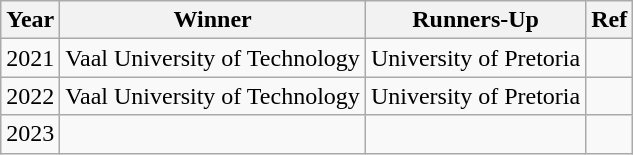<table class="wikitable">
<tr>
<th>Year</th>
<th>Winner</th>
<th>Runners-Up</th>
<th>Ref</th>
</tr>
<tr>
<td>2021</td>
<td>Vaal University of Technology</td>
<td>University of Pretoria</td>
<td></td>
</tr>
<tr>
<td>2022</td>
<td>Vaal University of Technology</td>
<td>University of Pretoria</td>
<td></td>
</tr>
<tr>
<td>2023</td>
<td></td>
<td></td>
<td></td>
</tr>
</table>
